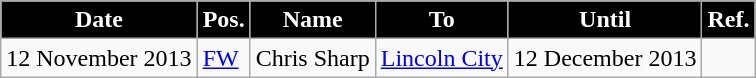<table class="wikitable defaultcenter col1left col3left col4left">
<tr>
<th style="background:#000; color:white;">Date</th>
<th style="background:#000; color:white;">Pos.</th>
<th style="background:#000; color:white;">Name</th>
<th style="background:#000; color:white;">To</th>
<th style="background:#000; color:white;">Until</th>
<th style="background:#000; color:white;">Ref.</th>
</tr>
<tr>
<td>12 November 2013</td>
<td><a href='#'>FW</a></td>
<td> Chris Sharp</td>
<td><a href='#'>Lincoln City</a></td>
<td>12 December 2013</td>
<td></td>
</tr>
</table>
